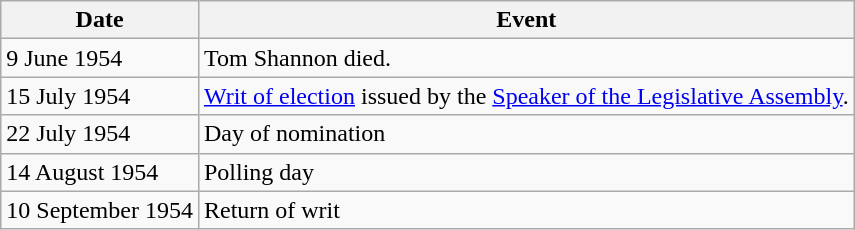<table class="wikitable">
<tr>
<th>Date</th>
<th>Event</th>
</tr>
<tr>
<td>9 June 1954</td>
<td>Tom Shannon died.</td>
</tr>
<tr>
<td>15 July 1954</td>
<td><a href='#'>Writ of election</a> issued by the <a href='#'>Speaker of the Legislative Assembly</a>.</td>
</tr>
<tr>
<td>22 July 1954</td>
<td>Day of nomination</td>
</tr>
<tr>
<td>14 August 1954</td>
<td>Polling day</td>
</tr>
<tr>
<td>10 September 1954</td>
<td>Return of writ</td>
</tr>
</table>
